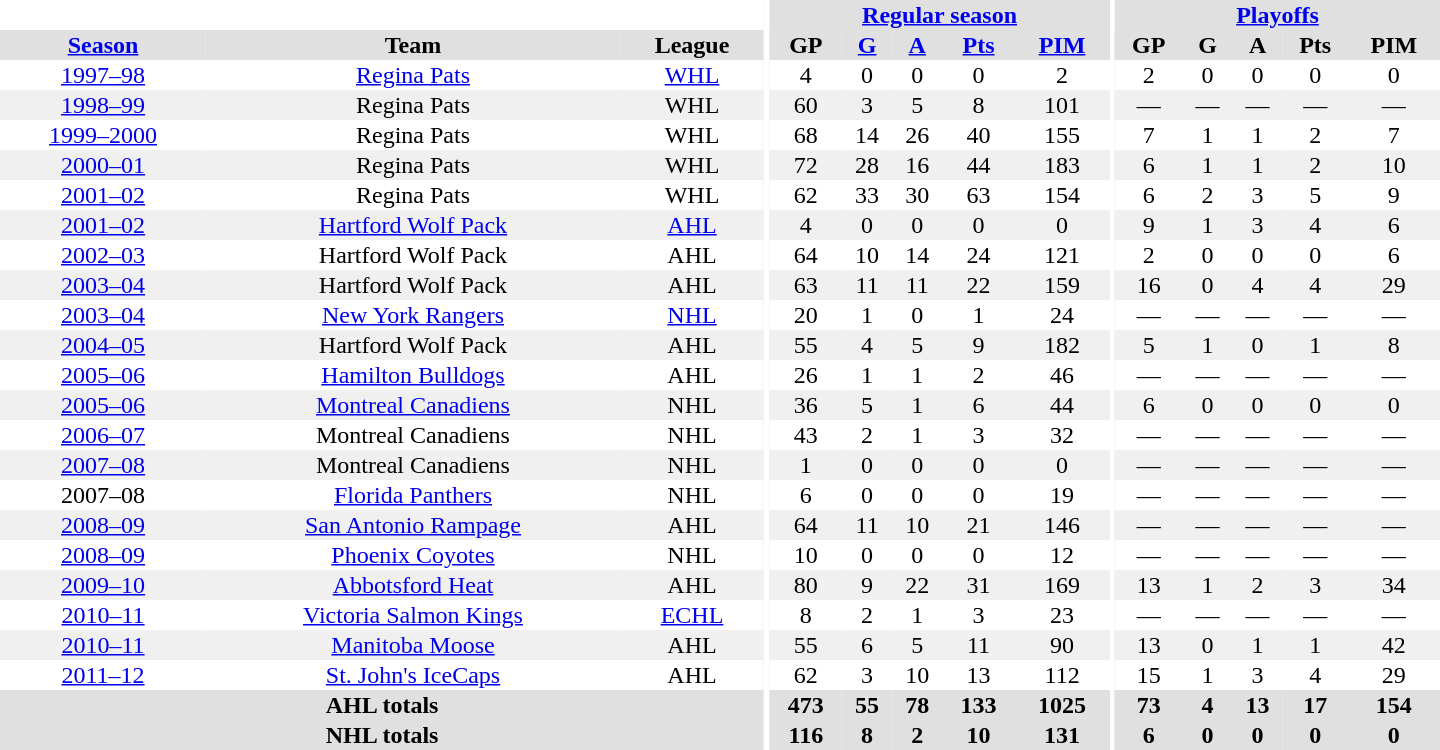<table border="0" cellpadding="1" cellspacing="0" style="text-align:center; width:60em">
<tr bgcolor="#e0e0e0">
<th colspan="3" bgcolor="#ffffff"></th>
<th rowspan="99" bgcolor="#ffffff"></th>
<th colspan="5"><a href='#'>Regular season</a></th>
<th rowspan="99" bgcolor="#ffffff"></th>
<th colspan="5"><a href='#'>Playoffs</a></th>
</tr>
<tr bgcolor="#e0e0e0">
<th><a href='#'>Season</a></th>
<th>Team</th>
<th>League</th>
<th>GP</th>
<th><a href='#'>G</a></th>
<th><a href='#'>A</a></th>
<th><a href='#'>Pts</a></th>
<th><a href='#'>PIM</a></th>
<th>GP</th>
<th>G</th>
<th>A</th>
<th>Pts</th>
<th>PIM</th>
</tr>
<tr>
<td><a href='#'>1997–98</a></td>
<td><a href='#'>Regina Pats</a></td>
<td><a href='#'>WHL</a></td>
<td>4</td>
<td>0</td>
<td>0</td>
<td>0</td>
<td>2</td>
<td>2</td>
<td>0</td>
<td>0</td>
<td>0</td>
<td>0</td>
</tr>
<tr bgcolor="#f0f0f0">
<td><a href='#'>1998–99</a></td>
<td>Regina Pats</td>
<td>WHL</td>
<td>60</td>
<td>3</td>
<td>5</td>
<td>8</td>
<td>101</td>
<td>—</td>
<td>—</td>
<td>—</td>
<td>—</td>
<td>—</td>
</tr>
<tr>
<td><a href='#'>1999–2000</a></td>
<td>Regina Pats</td>
<td>WHL</td>
<td>68</td>
<td>14</td>
<td>26</td>
<td>40</td>
<td>155</td>
<td>7</td>
<td>1</td>
<td>1</td>
<td>2</td>
<td>7</td>
</tr>
<tr bgcolor="#f0f0f0">
<td><a href='#'>2000–01</a></td>
<td>Regina Pats</td>
<td>WHL</td>
<td>72</td>
<td>28</td>
<td>16</td>
<td>44</td>
<td>183</td>
<td>6</td>
<td>1</td>
<td>1</td>
<td>2</td>
<td>10</td>
</tr>
<tr>
<td><a href='#'>2001–02</a></td>
<td>Regina Pats</td>
<td>WHL</td>
<td>62</td>
<td>33</td>
<td>30</td>
<td>63</td>
<td>154</td>
<td>6</td>
<td>2</td>
<td>3</td>
<td>5</td>
<td>9</td>
</tr>
<tr bgcolor="#f0f0f0">
<td><a href='#'>2001–02</a></td>
<td><a href='#'>Hartford Wolf Pack</a></td>
<td><a href='#'>AHL</a></td>
<td>4</td>
<td>0</td>
<td>0</td>
<td>0</td>
<td>0</td>
<td>9</td>
<td>1</td>
<td>3</td>
<td>4</td>
<td>6</td>
</tr>
<tr>
<td><a href='#'>2002–03</a></td>
<td>Hartford Wolf Pack</td>
<td>AHL</td>
<td>64</td>
<td>10</td>
<td>14</td>
<td>24</td>
<td>121</td>
<td>2</td>
<td>0</td>
<td>0</td>
<td>0</td>
<td>6</td>
</tr>
<tr bgcolor="#f0f0f0">
<td><a href='#'>2003–04</a></td>
<td>Hartford Wolf Pack</td>
<td>AHL</td>
<td>63</td>
<td>11</td>
<td>11</td>
<td>22</td>
<td>159</td>
<td>16</td>
<td>0</td>
<td>4</td>
<td>4</td>
<td>29</td>
</tr>
<tr>
<td><a href='#'>2003–04</a></td>
<td><a href='#'>New York Rangers</a></td>
<td><a href='#'>NHL</a></td>
<td>20</td>
<td>1</td>
<td>0</td>
<td>1</td>
<td>24</td>
<td>—</td>
<td>—</td>
<td>—</td>
<td>—</td>
<td>—</td>
</tr>
<tr bgcolor="#f0f0f0">
<td><a href='#'>2004–05</a></td>
<td>Hartford Wolf Pack</td>
<td>AHL</td>
<td>55</td>
<td>4</td>
<td>5</td>
<td>9</td>
<td>182</td>
<td>5</td>
<td>1</td>
<td>0</td>
<td>1</td>
<td>8</td>
</tr>
<tr>
<td><a href='#'>2005–06</a></td>
<td><a href='#'>Hamilton Bulldogs</a></td>
<td>AHL</td>
<td>26</td>
<td>1</td>
<td>1</td>
<td>2</td>
<td>46</td>
<td>—</td>
<td>—</td>
<td>—</td>
<td>—</td>
<td>—</td>
</tr>
<tr bgcolor="#f0f0f0">
<td><a href='#'>2005–06</a></td>
<td><a href='#'>Montreal Canadiens</a></td>
<td>NHL</td>
<td>36</td>
<td>5</td>
<td>1</td>
<td>6</td>
<td>44</td>
<td>6</td>
<td>0</td>
<td>0</td>
<td>0</td>
<td>0</td>
</tr>
<tr>
<td><a href='#'>2006–07</a></td>
<td>Montreal Canadiens</td>
<td>NHL</td>
<td>43</td>
<td>2</td>
<td>1</td>
<td>3</td>
<td>32</td>
<td>—</td>
<td>—</td>
<td>—</td>
<td>—</td>
<td>—</td>
</tr>
<tr bgcolor="#f0f0f0">
<td><a href='#'>2007–08</a></td>
<td>Montreal Canadiens</td>
<td>NHL</td>
<td>1</td>
<td>0</td>
<td>0</td>
<td>0</td>
<td>0</td>
<td>—</td>
<td>—</td>
<td>—</td>
<td>—</td>
<td>—</td>
</tr>
<tr>
<td>2007–08</td>
<td><a href='#'>Florida Panthers</a></td>
<td>NHL</td>
<td>6</td>
<td>0</td>
<td>0</td>
<td>0</td>
<td>19</td>
<td>—</td>
<td>—</td>
<td>—</td>
<td>—</td>
<td>—</td>
</tr>
<tr bgcolor="#f0f0f0">
<td><a href='#'>2008–09</a></td>
<td><a href='#'>San Antonio Rampage</a></td>
<td>AHL</td>
<td>64</td>
<td>11</td>
<td>10</td>
<td>21</td>
<td>146</td>
<td>—</td>
<td>—</td>
<td>—</td>
<td>—</td>
<td>—</td>
</tr>
<tr>
<td><a href='#'>2008–09</a></td>
<td><a href='#'>Phoenix Coyotes</a></td>
<td>NHL</td>
<td>10</td>
<td>0</td>
<td>0</td>
<td>0</td>
<td>12</td>
<td>—</td>
<td>—</td>
<td>—</td>
<td>—</td>
<td>—</td>
</tr>
<tr bgcolor="#f0f0f0">
<td><a href='#'>2009–10</a></td>
<td><a href='#'>Abbotsford Heat</a></td>
<td>AHL</td>
<td>80</td>
<td>9</td>
<td>22</td>
<td>31</td>
<td>169</td>
<td>13</td>
<td>1</td>
<td>2</td>
<td>3</td>
<td>34</td>
</tr>
<tr>
<td><a href='#'>2010–11</a></td>
<td><a href='#'>Victoria Salmon Kings</a></td>
<td><a href='#'>ECHL</a></td>
<td>8</td>
<td>2</td>
<td>1</td>
<td>3</td>
<td>23</td>
<td>—</td>
<td>—</td>
<td>—</td>
<td>—</td>
<td>—</td>
</tr>
<tr bgcolor="#f0f0f0">
<td><a href='#'>2010–11</a></td>
<td><a href='#'>Manitoba Moose</a></td>
<td>AHL</td>
<td>55</td>
<td>6</td>
<td>5</td>
<td>11</td>
<td>90</td>
<td>13</td>
<td>0</td>
<td>1</td>
<td>1</td>
<td>42</td>
</tr>
<tr>
<td><a href='#'>2011–12</a></td>
<td><a href='#'>St. John's IceCaps</a></td>
<td>AHL</td>
<td>62</td>
<td>3</td>
<td>10</td>
<td>13</td>
<td>112</td>
<td>15</td>
<td>1</td>
<td>3</td>
<td>4</td>
<td>29</td>
</tr>
<tr bgcolor="#e0e0e0">
<th colspan="3">AHL totals</th>
<th>473</th>
<th>55</th>
<th>78</th>
<th>133</th>
<th>1025</th>
<th>73</th>
<th>4</th>
<th>13</th>
<th>17</th>
<th>154</th>
</tr>
<tr bgcolor="#e0e0e0">
<th colspan="3">NHL totals</th>
<th>116</th>
<th>8</th>
<th>2</th>
<th>10</th>
<th>131</th>
<th>6</th>
<th>0</th>
<th>0</th>
<th>0</th>
<th>0</th>
</tr>
</table>
